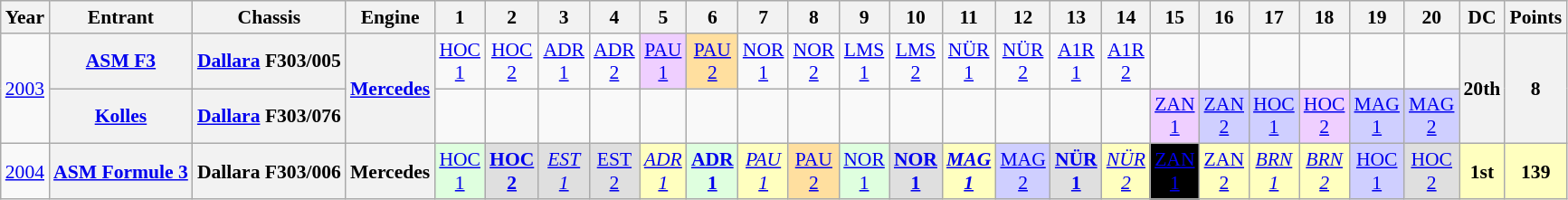<table class="wikitable" style="text-align:center; font-size:90%">
<tr>
<th>Year</th>
<th>Entrant</th>
<th>Chassis</th>
<th>Engine</th>
<th>1</th>
<th>2</th>
<th>3</th>
<th>4</th>
<th>5</th>
<th>6</th>
<th>7</th>
<th>8</th>
<th>9</th>
<th>10</th>
<th>11</th>
<th>12</th>
<th>13</th>
<th>14</th>
<th>15</th>
<th>16</th>
<th>17</th>
<th>18</th>
<th>19</th>
<th>20</th>
<th>DC</th>
<th>Points</th>
</tr>
<tr>
<td rowspan=2><a href='#'>2003</a></td>
<th><a href='#'>ASM F3</a></th>
<th><a href='#'>Dallara</a> F303/005</th>
<th rowspan=2><a href='#'>Mercedes</a></th>
<td><a href='#'>HOC<br>1</a></td>
<td><a href='#'>HOC<br>2</a></td>
<td><a href='#'>ADR<br>1</a></td>
<td><a href='#'>ADR<br>2</a></td>
<td style="background:#EFCFFF;"><a href='#'>PAU<br>1</a><br></td>
<td style="background:#FFDF9F;"><a href='#'>PAU<br>2</a><br></td>
<td><a href='#'>NOR<br>1</a></td>
<td><a href='#'>NOR<br>2</a></td>
<td><a href='#'>LMS<br>1</a></td>
<td><a href='#'>LMS<br>2</a></td>
<td><a href='#'>NÜR<br>1</a></td>
<td><a href='#'>NÜR<br>2</a></td>
<td><a href='#'>A1R<br>1</a></td>
<td><a href='#'>A1R<br>2</a></td>
<td></td>
<td></td>
<td></td>
<td></td>
<td></td>
<td></td>
<th rowspan=2>20th</th>
<th rowspan=2>8</th>
</tr>
<tr>
<th><a href='#'>Kolles</a></th>
<th><a href='#'>Dallara</a> F303/076</th>
<td></td>
<td></td>
<td></td>
<td></td>
<td></td>
<td></td>
<td></td>
<td></td>
<td></td>
<td></td>
<td></td>
<td></td>
<td></td>
<td></td>
<td style="background:#EFCFFF;"><a href='#'>ZAN<br>1</a><br></td>
<td style="background:#CFCFFF;"><a href='#'>ZAN<br>2</a><br></td>
<td style="background:#CFCFFF;"><a href='#'>HOC<br>1</a><br></td>
<td style="background:#EFCFFF;"><a href='#'>HOC<br>2</a><br></td>
<td style="background:#CFCFFF;"><a href='#'>MAG<br>1</a><br></td>
<td style="background:#CFCFFF;"><a href='#'>MAG<br>2</a><br></td>
</tr>
<tr>
<td><a href='#'>2004</a></td>
<th><a href='#'>ASM Formule 3</a></th>
<th>Dallara F303/006</th>
<th>Mercedes</th>
<td style="background:#DFFFDF;"><a href='#'>HOC<br>1</a><br></td>
<td style="background:#DFDFDF;"><strong><a href='#'>HOC<br>2</a></strong><br></td>
<td style="background:#DFDFDF;"><em><a href='#'>EST<br>1</a></em><br></td>
<td style="background:#DFDFDF;"><a href='#'>EST<br>2</a><br></td>
<td style="background:#FFFFBF;"><em><a href='#'>ADR<br>1</a></em><br></td>
<td style="background:#DFFFDF;"><strong><a href='#'>ADR<br>1</a></strong><br></td>
<td style="background:#FFFFBF;"><em><a href='#'>PAU<br>1</a></em><br></td>
<td style="background:#FFDF9F;"><a href='#'>PAU<br>2</a><br></td>
<td style="background:#DFFFDF;"><a href='#'>NOR<br>1</a><br></td>
<td style="background:#DFDFDF;"><strong><a href='#'>NOR<br>1</a></strong><br></td>
<td style="background:#FFFFBF;"><strong><em><a href='#'>MAG<br>1</a></em></strong><br></td>
<td style="background:#CFCFFF;"><a href='#'>MAG<br>2</a><br></td>
<td style="background:#DFDFDF;"><strong><a href='#'>NÜR<br>1</a></strong><br></td>
<td style="background:#FFFFBF;"><em><a href='#'>NÜR<br>2</a></em><br></td>
<td style="background:#000000; color:white"><a href='#'><span>ZAN<br>1</span></a><br></td>
<td style="background:#FFFFBF;"><a href='#'>ZAN<br>2</a><br></td>
<td style="background:#FFFFBF;"><em><a href='#'>BRN<br>1</a></em><br></td>
<td style="background:#FFFFBF;"><em><a href='#'>BRN<br>2</a></em><br></td>
<td style="background:#CFCFFF;"><a href='#'>HOC<br>1</a><br></td>
<td style="background:#DFDFDF;"><a href='#'>HOC<br>2</a><br></td>
<th style="background:#FFFFBF;">1st</th>
<th style="background:#FFFFBF;">139</th>
</tr>
</table>
